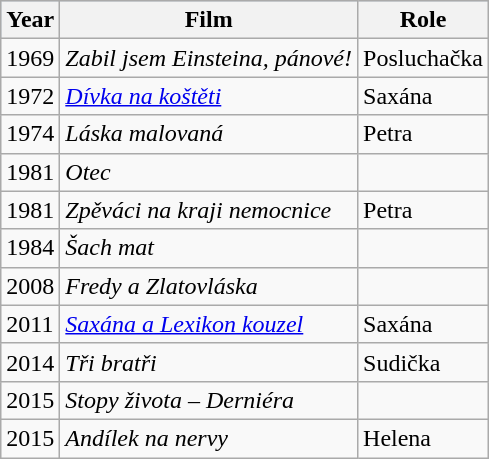<table class="wikitable">
<tr style="background:#B0C4DE;">
<th>Year</th>
<th>Film</th>
<th>Role</th>
</tr>
<tr>
<td>1969</td>
<td><em>Zabil jsem Einsteina, pánové!</em></td>
<td>Posluchačka</td>
</tr>
<tr>
<td>1972</td>
<td><em><a href='#'>Dívka na koštěti</a></em></td>
<td>Saxána</td>
</tr>
<tr>
<td>1974</td>
<td><em>Láska malovaná</em></td>
<td>Petra</td>
</tr>
<tr>
<td>1981</td>
<td><em>Otec</em></td>
<td></td>
</tr>
<tr>
<td>1981</td>
<td><em>Zpěváci na kraji nemocnice</em></td>
<td>Petra</td>
</tr>
<tr>
<td>1984</td>
<td><em>Šach mat</em></td>
<td></td>
</tr>
<tr>
<td>2008</td>
<td><em>Fredy a Zlatovláska</em></td>
<td></td>
</tr>
<tr>
<td>2011</td>
<td><em><a href='#'>Saxána a Lexikon kouzel</a></em></td>
<td>Saxána</td>
</tr>
<tr>
<td>2014</td>
<td><em>Tři bratři</em></td>
<td>Sudička</td>
</tr>
<tr>
<td>2015</td>
<td><em>Stopy života – Derniéra </em></td>
<td></td>
</tr>
<tr>
<td>2015</td>
<td><em>Andílek na nervy </em></td>
<td>Helena</td>
</tr>
</table>
